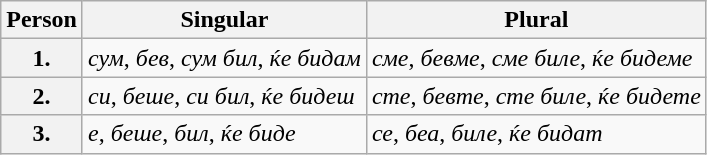<table class="wikitable floatleft">
<tr>
<th>Person</th>
<th>Singular</th>
<th>Plural</th>
</tr>
<tr>
<th>1.</th>
<td><em>сум</em>, <em>бев</em>, <em>сум бил</em>, <em>ќе бидам</em></td>
<td><em>сме</em>, <em>бевме</em>, <em>сме биле</em>, <em>ќе бидеме</em></td>
</tr>
<tr>
<th>2.</th>
<td><em>си</em>, <em>беше</em>, <em>си бил</em>, <em>ќе бидеш</em></td>
<td><em>сте</em>, <em>бевте</em>, <em>сте биле</em>, <em>ќе бидете</em></td>
</tr>
<tr>
<th>3.</th>
<td><em>е</em>, <em>беше</em>, <em>бил</em>, <em>ќе биде</em></td>
<td><em>се</em>, <em>беа</em>, <em>биле</em>, <em>ќе бидат</em></td>
</tr>
</table>
